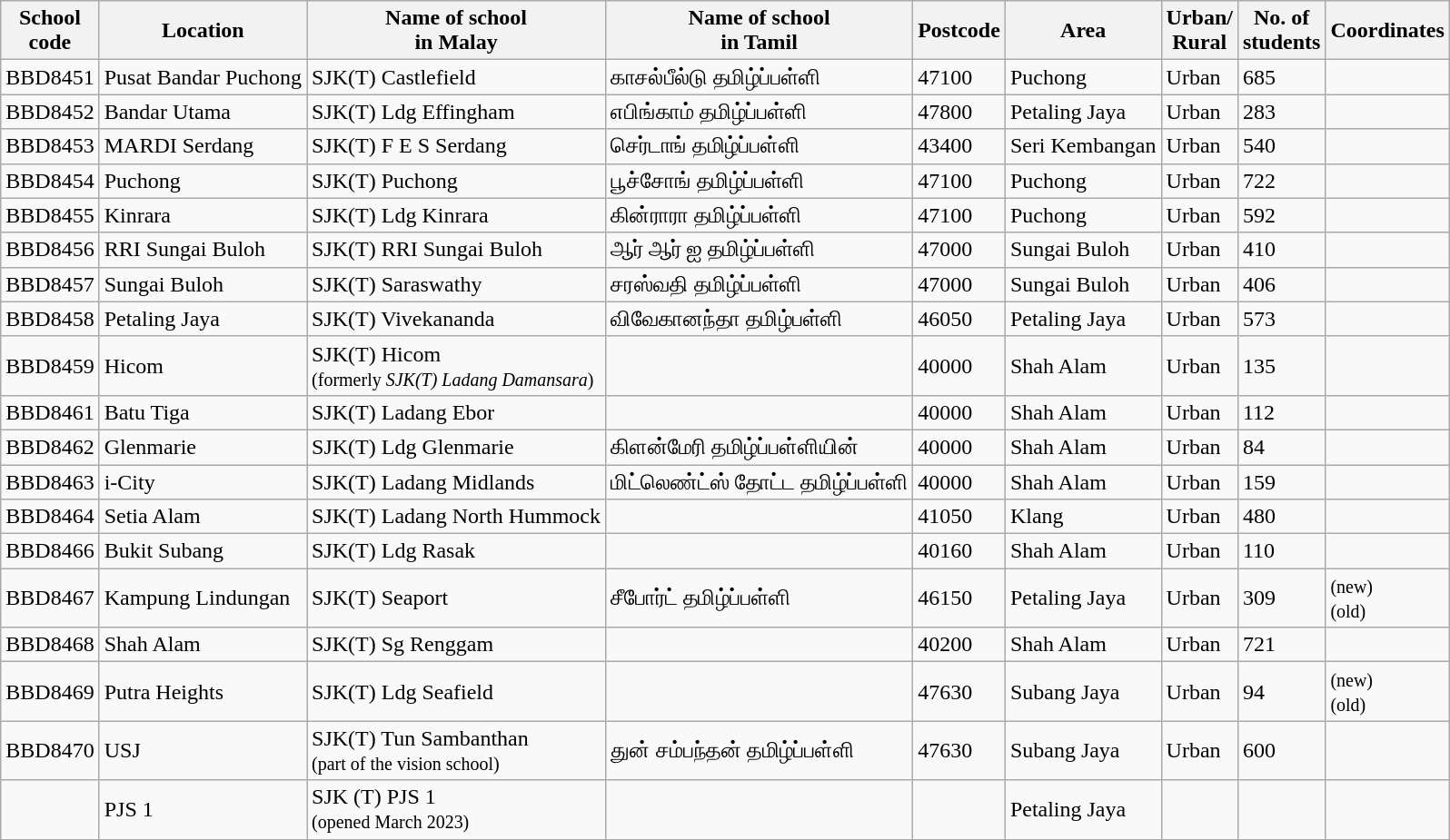<table class="wikitable sortable">
<tr>
<th>School<br>code</th>
<th>Location</th>
<th>Name of school<br>in Malay</th>
<th>Name of school<br>in Tamil</th>
<th>Postcode</th>
<th>Area</th>
<th>Urban/<br>Rural</th>
<th>No. of<br>students</th>
<th>Coordinates</th>
</tr>
<tr>
<td>BBD8451</td>
<td>Pusat Bandar Puchong</td>
<td>SJK(T) Castlefield</td>
<td>காசல்பீல்டு தமிழ்ப்பள்ளி</td>
<td>47100</td>
<td>Puchong</td>
<td>Urban</td>
<td>685</td>
<td></td>
</tr>
<tr>
<td>BBD8452</td>
<td>Bandar Utama</td>
<td>SJK(T) Ldg Effingham</td>
<td>எபிங்காம் தமிழ்ப்பள்ளி</td>
<td>47800</td>
<td>Petaling Jaya</td>
<td>Urban</td>
<td>283</td>
<td></td>
</tr>
<tr>
<td>BBD8453</td>
<td>MARDI Serdang</td>
<td>SJK(T) F E S Serdang</td>
<td>செர்டாங் தமிழ்ப்பள்ளி</td>
<td>43400</td>
<td>Seri Kembangan</td>
<td>Urban</td>
<td>540</td>
<td></td>
</tr>
<tr>
<td>BBD8454</td>
<td>Puchong</td>
<td>SJK(T) Puchong</td>
<td>பூச்சோங் தமிழ்ப்பள்ளி</td>
<td>47100</td>
<td>Puchong</td>
<td>Urban</td>
<td>722</td>
<td></td>
</tr>
<tr>
<td>BBD8455</td>
<td>Kinrara</td>
<td>SJK(T) Ldg Kinrara</td>
<td>கின்ராரா தமிழ்ப்பள்ளி</td>
<td>47100</td>
<td>Puchong</td>
<td>Urban</td>
<td>592</td>
<td></td>
</tr>
<tr>
<td>BBD8456</td>
<td>RRI Sungai Buloh</td>
<td>SJK(T) RRI Sungai Buloh</td>
<td>ஆர் ஆர் ஐ தமிழ்ப்பள்ளி</td>
<td>47000</td>
<td>Sungai Buloh</td>
<td>Urban</td>
<td>410</td>
<td></td>
</tr>
<tr>
<td>BBD8457</td>
<td>Sungai Buloh</td>
<td>SJK(T) Saraswathy</td>
<td>சரஸ்வதி தமிழ்ப்பள்ளி</td>
<td>47000</td>
<td>Sungai Buloh</td>
<td>Urban</td>
<td>406</td>
<td></td>
</tr>
<tr>
<td>BBD8458</td>
<td>Petaling Jaya</td>
<td>SJK(T) Vivekananda</td>
<td>விவேகானந்தா தமிழ்பள்ளி</td>
<td>46050</td>
<td>Petaling Jaya</td>
<td>Urban</td>
<td>573</td>
<td></td>
</tr>
<tr>
<td>BBD8459</td>
<td>Hicom</td>
<td>SJK(T) Hicom<br><small>(formerly <em>SJK(T) Ladang Damansara</em>)</small></td>
<td></td>
<td>40000</td>
<td>Shah Alam</td>
<td>Urban</td>
<td>135</td>
<td></td>
</tr>
<tr>
<td>BBD8461</td>
<td>Batu Tiga</td>
<td>SJK(T) Ladang Ebor</td>
<td></td>
<td>40000</td>
<td>Shah Alam</td>
<td>Urban</td>
<td>112</td>
<td></td>
</tr>
<tr>
<td>BBD8462</td>
<td>Glenmarie</td>
<td>SJK(T) Ldg Glenmarie</td>
<td>கிளன்மேரி தமிழ்ப்பள்ளியின்</td>
<td>40000</td>
<td>Shah Alam</td>
<td>Urban</td>
<td>84</td>
<td></td>
</tr>
<tr>
<td>BBD8463</td>
<td>i-City</td>
<td>SJK(T) Ladang Midlands</td>
<td>மிட்லெண்ட்ஸ் தோட்ட தமிழ்ப்பள்ளி</td>
<td>40000</td>
<td>Shah Alam</td>
<td>Urban</td>
<td>159</td>
<td></td>
</tr>
<tr>
<td>BBD8464</td>
<td>Setia Alam</td>
<td>SJK(T) Ladang North Hummock</td>
<td></td>
<td>41050</td>
<td>Klang</td>
<td>Urban</td>
<td>480</td>
<td></td>
</tr>
<tr>
<td>BBD8466</td>
<td>Bukit Subang</td>
<td>SJK(T) Ldg Rasak</td>
<td></td>
<td>40160</td>
<td>Shah Alam</td>
<td>Urban</td>
<td>110</td>
<td></td>
</tr>
<tr>
<td>BBD8467</td>
<td>Kampung Lindungan</td>
<td>SJK(T) Seaport</td>
<td>சீபோர்ட் தமிழ்ப்பள்ளி</td>
<td>46150</td>
<td>Petaling Jaya</td>
<td>Urban</td>
<td>309</td>
<td><small> (new)</small><br><small> (old)</small></td>
</tr>
<tr>
<td>BBD8468</td>
<td>Shah Alam</td>
<td>SJK(T) Sg Renggam</td>
<td></td>
<td>40200</td>
<td>Shah Alam</td>
<td>Urban</td>
<td>721</td>
<td></td>
</tr>
<tr>
<td>BBD8469</td>
<td>Putra Heights</td>
<td>SJK(T) Ldg Seafield</td>
<td></td>
<td>47630</td>
<td>Subang Jaya</td>
<td>Urban</td>
<td>94</td>
<td><small> (new)</small><br><small> (old)</small></td>
</tr>
<tr>
<td>BBD8470</td>
<td>USJ</td>
<td>SJK(T) Tun Sambanthan<br><small>(part of the vision school)</small></td>
<td>துன் சம்பந்தன் தமிழ்ப்பள்ளி</td>
<td>47630</td>
<td>Subang Jaya</td>
<td>Urban</td>
<td>600</td>
<td></td>
</tr>
<tr>
<td></td>
<td>PJS 1</td>
<td>SJK (T) PJS 1<br><small>(opened March 2023)</small></td>
<td></td>
<td></td>
<td>Petaling Jaya</td>
<td></td>
<td></td>
<td></td>
</tr>
</table>
